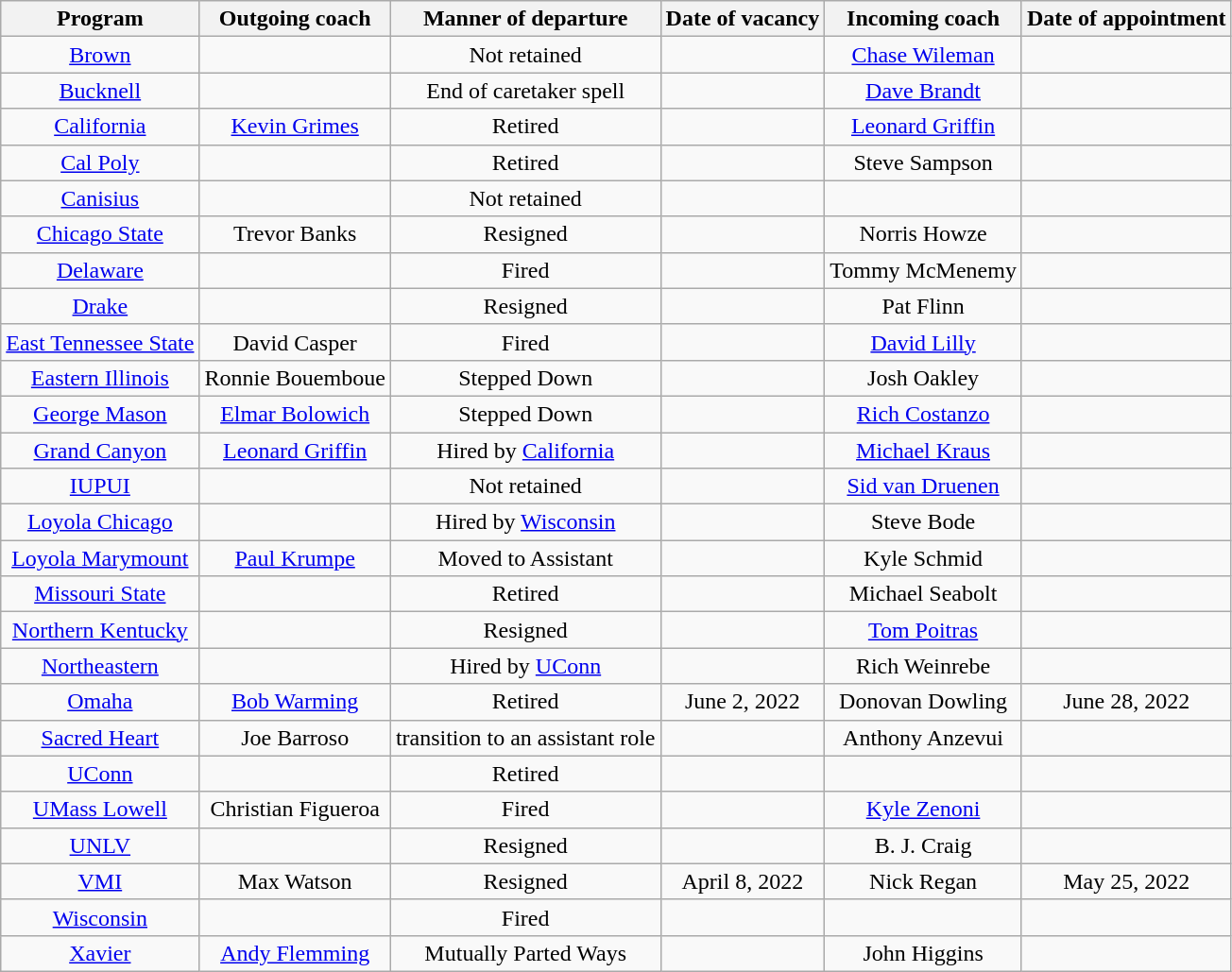<table class="wikitable sortable" style="text-align:center;">
<tr>
<th>Program</th>
<th>Outgoing coach</th>
<th>Manner of departure</th>
<th>Date of vacancy</th>
<th>Incoming coach</th>
<th>Date of appointment</th>
</tr>
<tr>
<td><a href='#'>Brown</a></td>
<td></td>
<td>Not retained</td>
<td></td>
<td><a href='#'>Chase Wileman</a></td>
<td></td>
</tr>
<tr>
<td><a href='#'>Bucknell</a></td>
<td></td>
<td>End of caretaker spell</td>
<td></td>
<td><a href='#'>Dave Brandt</a></td>
<td></td>
</tr>
<tr>
<td><a href='#'>California</a></td>
<td><a href='#'>Kevin Grimes</a></td>
<td>Retired</td>
<td></td>
<td><a href='#'>Leonard Griffin</a></td>
<td></td>
</tr>
<tr>
<td><a href='#'>Cal Poly</a></td>
<td></td>
<td>Retired</td>
<td></td>
<td>Steve Sampson</td>
<td></td>
</tr>
<tr>
<td><a href='#'>Canisius</a></td>
<td></td>
<td>Not retained</td>
<td></td>
<td></td>
<td></td>
</tr>
<tr>
<td><a href='#'>Chicago State</a></td>
<td>Trevor Banks</td>
<td>Resigned</td>
<td></td>
<td>Norris Howze</td>
<td></td>
</tr>
<tr>
<td><a href='#'>Delaware</a></td>
<td></td>
<td>Fired</td>
<td></td>
<td>Tommy McMenemy</td>
<td></td>
</tr>
<tr>
<td><a href='#'>Drake</a></td>
<td></td>
<td>Resigned</td>
<td></td>
<td>Pat Flinn</td>
<td></td>
</tr>
<tr>
<td><a href='#'>East Tennessee State</a></td>
<td>David Casper</td>
<td>Fired</td>
<td></td>
<td><a href='#'>David Lilly</a></td>
<td></td>
</tr>
<tr>
<td><a href='#'>Eastern Illinois</a></td>
<td>Ronnie Bouemboue</td>
<td>Stepped Down</td>
<td></td>
<td>Josh Oakley</td>
<td></td>
</tr>
<tr>
<td><a href='#'>George Mason</a></td>
<td><a href='#'>Elmar Bolowich</a></td>
<td>Stepped Down</td>
<td></td>
<td><a href='#'>Rich Costanzo</a></td>
<td></td>
</tr>
<tr>
<td><a href='#'>Grand Canyon</a></td>
<td><a href='#'>Leonard Griffin</a></td>
<td>Hired by <a href='#'>California</a></td>
<td></td>
<td><a href='#'>Michael Kraus</a></td>
<td></td>
</tr>
<tr>
<td><a href='#'>IUPUI</a></td>
<td></td>
<td>Not retained</td>
<td></td>
<td><a href='#'>Sid van Druenen</a></td>
<td></td>
</tr>
<tr>
<td><a href='#'>Loyola Chicago</a></td>
<td></td>
<td>Hired by <a href='#'>Wisconsin</a></td>
<td></td>
<td>Steve Bode</td>
<td></td>
</tr>
<tr>
<td><a href='#'>Loyola Marymount</a></td>
<td><a href='#'>Paul Krumpe</a></td>
<td>Moved to Assistant</td>
<td></td>
<td>Kyle Schmid</td>
<td></td>
</tr>
<tr>
<td><a href='#'>Missouri State</a></td>
<td></td>
<td>Retired</td>
<td></td>
<td>Michael Seabolt</td>
<td></td>
</tr>
<tr>
<td><a href='#'>Northern Kentucky</a></td>
<td></td>
<td>Resigned</td>
<td></td>
<td><a href='#'>Tom Poitras</a></td>
<td></td>
</tr>
<tr>
<td><a href='#'>Northeastern</a></td>
<td></td>
<td>Hired by <a href='#'>UConn</a></td>
<td></td>
<td>Rich Weinrebe</td>
<td></td>
</tr>
<tr>
<td><a href='#'>Omaha</a></td>
<td><a href='#'>Bob Warming</a></td>
<td>Retired</td>
<td>June 2, 2022</td>
<td>Donovan Dowling</td>
<td>June 28, 2022</td>
</tr>
<tr>
<td><a href='#'>Sacred Heart</a></td>
<td>Joe Barroso</td>
<td>transition to an assistant role</td>
<td></td>
<td>Anthony Anzevui</td>
<td></td>
</tr>
<tr>
<td><a href='#'>UConn</a></td>
<td></td>
<td>Retired</td>
<td></td>
<td></td>
<td></td>
</tr>
<tr>
<td><a href='#'>UMass Lowell</a></td>
<td>Christian Figueroa</td>
<td>Fired</td>
<td></td>
<td><a href='#'>Kyle Zenoni</a></td>
<td></td>
</tr>
<tr>
<td><a href='#'>UNLV</a></td>
<td></td>
<td>Resigned</td>
<td></td>
<td>B. J. Craig</td>
<td></td>
</tr>
<tr>
<td><a href='#'>VMI</a></td>
<td>Max Watson</td>
<td>Resigned</td>
<td>April 8, 2022</td>
<td>Nick Regan</td>
<td>May 25, 2022</td>
</tr>
<tr>
<td><a href='#'>Wisconsin</a></td>
<td></td>
<td>Fired</td>
<td></td>
<td></td>
<td></td>
</tr>
<tr>
<td><a href='#'>Xavier</a></td>
<td><a href='#'>Andy Flemming</a></td>
<td>Mutually Parted Ways</td>
<td></td>
<td>John Higgins</td>
<td></td>
</tr>
</table>
